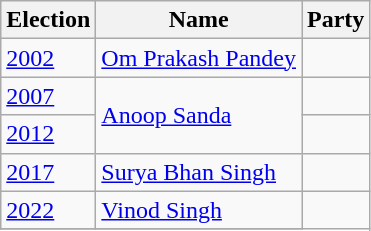<table class="wikitable sortable">
<tr>
<th>Election</th>
<th>Name</th>
<th colspan=2>Party</th>
</tr>
<tr>
<td><a href='#'>2002</a></td>
<td><a href='#'>Om Prakash Pandey</a></td>
<td></td>
</tr>
<tr>
<td><a href='#'>2007</a></td>
<td rowspan=2><a href='#'>Anoop Sanda</a></td>
<td></td>
</tr>
<tr>
<td><a href='#'>2012</a></td>
</tr>
<tr>
<td><a href='#'>2017</a></td>
<td><a href='#'>Surya Bhan Singh</a></td>
<td></td>
</tr>
<tr>
<td><a href='#'>2022</a></td>
<td><a href='#'>Vinod Singh</a></td>
</tr>
<tr>
</tr>
</table>
